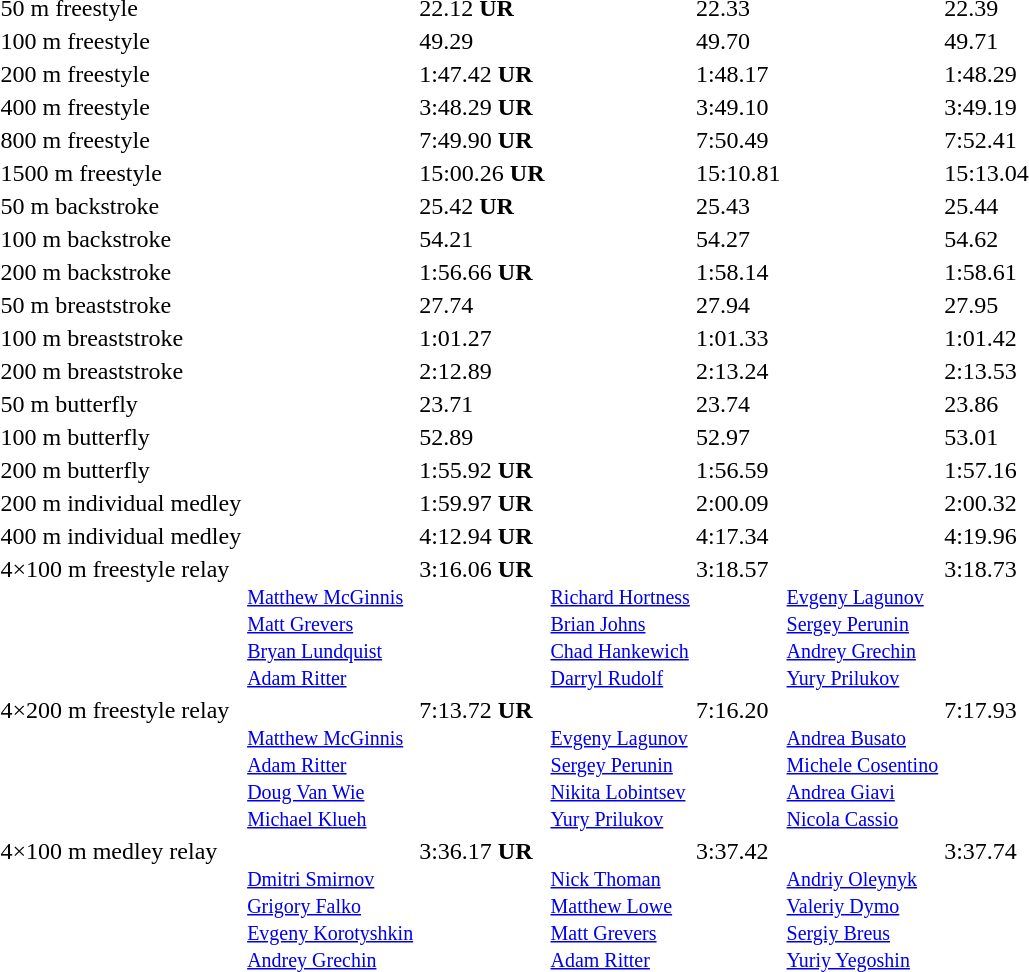<table>
<tr valign="top">
<td>50 m freestyle</td>
<td></td>
<td>22.12 <strong>UR</strong></td>
<td></td>
<td>22.33</td>
<td></td>
<td>22.39</td>
</tr>
<tr valign="top">
<td>100 m freestyle</td>
<td></td>
<td>49.29</td>
<td></td>
<td>49.70</td>
<td></td>
<td>49.71</td>
</tr>
<tr valign="top">
<td>200 m freestyle</td>
<td></td>
<td>1:47.42 <strong>UR</strong></td>
<td></td>
<td>1:48.17</td>
<td></td>
<td>1:48.29</td>
</tr>
<tr valign="top">
<td>400 m freestyle</td>
<td></td>
<td>3:48.29 <strong>UR</strong></td>
<td></td>
<td>3:49.10</td>
<td></td>
<td>3:49.19</td>
</tr>
<tr valign="top">
<td>800 m freestyle</td>
<td></td>
<td>7:49.90 <strong>UR</strong></td>
<td></td>
<td>7:50.49</td>
<td></td>
<td>7:52.41</td>
</tr>
<tr valign="top">
<td>1500 m freestyle</td>
<td></td>
<td>15:00.26 <strong>UR</strong></td>
<td></td>
<td>15:10.81</td>
<td></td>
<td>15:13.04</td>
</tr>
<tr valign="top">
<td>50 m backstroke</td>
<td></td>
<td>25.42 <strong>UR</strong></td>
<td></td>
<td>25.43</td>
<td></td>
<td>25.44</td>
</tr>
<tr valign="top">
<td>100 m backstroke</td>
<td></td>
<td>54.21</td>
<td></td>
<td>54.27</td>
<td></td>
<td>54.62</td>
</tr>
<tr valign="top">
<td>200 m backstroke</td>
<td></td>
<td>1:56.66 <strong>UR</strong></td>
<td></td>
<td>1:58.14</td>
<td></td>
<td>1:58.61</td>
</tr>
<tr valign="top">
<td>50 m breaststroke</td>
<td></td>
<td>27.74</td>
<td></td>
<td>27.94</td>
<td></td>
<td>27.95</td>
</tr>
<tr valign="top">
<td>100 m breaststroke</td>
<td></td>
<td>1:01.27</td>
<td></td>
<td>1:01.33</td>
<td></td>
<td>1:01.42</td>
</tr>
<tr valign="top">
<td>200 m breaststroke</td>
<td></td>
<td>2:12.89</td>
<td></td>
<td>2:13.24</td>
<td></td>
<td>2:13.53</td>
</tr>
<tr valign="top">
<td>50 m butterfly</td>
<td></td>
<td>23.71</td>
<td></td>
<td>23.74</td>
<td></td>
<td>23.86</td>
</tr>
<tr valign="top">
<td>100 m butterfly</td>
<td></td>
<td>52.89</td>
<td></td>
<td>52.97</td>
<td></td>
<td>53.01</td>
</tr>
<tr valign="top">
<td>200 m butterfly</td>
<td></td>
<td>1:55.92 <strong>UR</strong></td>
<td></td>
<td>1:56.59</td>
<td></td>
<td>1:57.16</td>
</tr>
<tr valign="top">
<td>200 m individual medley</td>
<td></td>
<td>1:59.97 <strong>UR</strong></td>
<td></td>
<td>2:00.09</td>
<td></td>
<td>2:00.32</td>
</tr>
<tr valign="top">
<td>400 m individual medley</td>
<td></td>
<td>4:12.94 <strong>UR</strong></td>
<td></td>
<td>4:17.34</td>
<td></td>
<td>4:19.96</td>
</tr>
<tr valign="top">
<td>4×100 m freestyle relay</td>
<td><small><br><a href='#'>Matthew McGinnis</a><br><a href='#'>Matt Grevers</a><br><a href='#'>Bryan Lundquist</a><br><a href='#'>Adam Ritter</a></small></td>
<td>3:16.06 <strong>UR</strong></td>
<td><small><br><a href='#'>Richard Hortness</a><br><a href='#'>Brian Johns</a><br><a href='#'>Chad Hankewich</a><br><a href='#'>Darryl Rudolf</a></small></td>
<td>3:18.57</td>
<td><small><br><a href='#'>Evgeny Lagunov</a><br><a href='#'>Sergey Perunin</a><br><a href='#'>Andrey Grechin</a><br><a href='#'>Yury Prilukov</a></small></td>
<td>3:18.73</td>
</tr>
<tr valign="top">
<td>4×200 m freestyle relay</td>
<td><small><br><a href='#'>Matthew McGinnis</a><br><a href='#'>Adam Ritter</a><br><a href='#'>Doug Van Wie</a><br><a href='#'>Michael Klueh</a></small></td>
<td>7:13.72 <strong>UR</strong></td>
<td><small><br><a href='#'>Evgeny Lagunov</a><br><a href='#'>Sergey Perunin</a><br><a href='#'>Nikita Lobintsev</a><br><a href='#'>Yury Prilukov</a></small></td>
<td>7:16.20</td>
<td><small><br><a href='#'>Andrea Busato</a><br><a href='#'>Michele Cosentino</a><br><a href='#'>Andrea Giavi</a><br><a href='#'>Nicola Cassio</a></small></td>
<td>7:17.93</td>
</tr>
<tr valign="top">
<td>4×100 m medley relay</td>
<td><small><br><a href='#'>Dmitri Smirnov</a><br><a href='#'>Grigory Falko</a><br><a href='#'>Evgeny Korotyshkin</a><br><a href='#'>Andrey Grechin</a></small></td>
<td>3:36.17 <strong>UR</strong></td>
<td><small><br><a href='#'>Nick Thoman</a><br><a href='#'>Matthew Lowe</a><br><a href='#'>Matt Grevers</a><br><a href='#'>Adam Ritter</a></small></td>
<td>3:37.42</td>
<td><small><br><a href='#'>Andriy Oleynyk</a><br><a href='#'>Valeriy Dymo</a><br><a href='#'>Sergiy Breus</a><br><a href='#'>Yuriy Yegoshin</a></small></td>
<td>3:37.74</td>
</tr>
</table>
